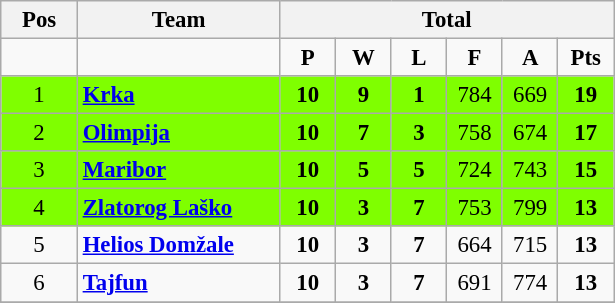<table class=wikitable style="text-align: center; font-size:95%">
<tr>
<th width="44">Pos</th>
<th width="128">Team</th>
<th colspan=7>Total</th>
</tr>
<tr>
<td></td>
<td></td>
<td width="30"><strong>P</strong></td>
<td width="30"><strong>W</strong></td>
<td width="30"><strong>L</strong></td>
<td width="30"><strong>F</strong></td>
<td width="30"><strong>A</strong></td>
<td width="30"><strong>Pts</strong></td>
</tr>
<tr bgcolor="#7fff00">
<td>1</td>
<td align="left"><strong><a href='#'>Krka</a></strong></td>
<td><strong>10</strong></td>
<td><strong>9</strong></td>
<td><strong>1</strong></td>
<td>784</td>
<td>669</td>
<td><strong>19</strong></td>
</tr>
<tr bgcolor="#7fff00">
<td>2</td>
<td align="left"><strong><a href='#'>Olimpija</a></strong></td>
<td><strong>10</strong></td>
<td><strong>7</strong></td>
<td><strong>3</strong></td>
<td>758</td>
<td>674</td>
<td><strong>17</strong></td>
</tr>
<tr bgcolor="#7fff00">
<td>3</td>
<td align="left"><strong><a href='#'>Maribor</a></strong></td>
<td><strong>10</strong></td>
<td><strong>5</strong></td>
<td><strong>5</strong></td>
<td>724</td>
<td>743</td>
<td><strong>15</strong></td>
</tr>
<tr bgcolor="#7fff00">
<td>4</td>
<td align="left"><strong><a href='#'>Zlatorog Laško</a></strong></td>
<td><strong>10</strong></td>
<td><strong>3</strong></td>
<td><strong>7</strong></td>
<td>753</td>
<td>799</td>
<td><strong>13</strong></td>
</tr>
<tr>
<td>5</td>
<td align="left"><strong><a href='#'>Helios Domžale</a></strong></td>
<td><strong>10</strong></td>
<td><strong>3</strong></td>
<td><strong>7</strong></td>
<td>664</td>
<td>715</td>
<td><strong>13</strong></td>
</tr>
<tr>
<td>6</td>
<td align="left"><strong><a href='#'>Tajfun</a></strong></td>
<td><strong>10</strong></td>
<td><strong>3</strong></td>
<td><strong>7</strong></td>
<td>691</td>
<td>774</td>
<td><strong>13</strong></td>
</tr>
<tr>
</tr>
</table>
